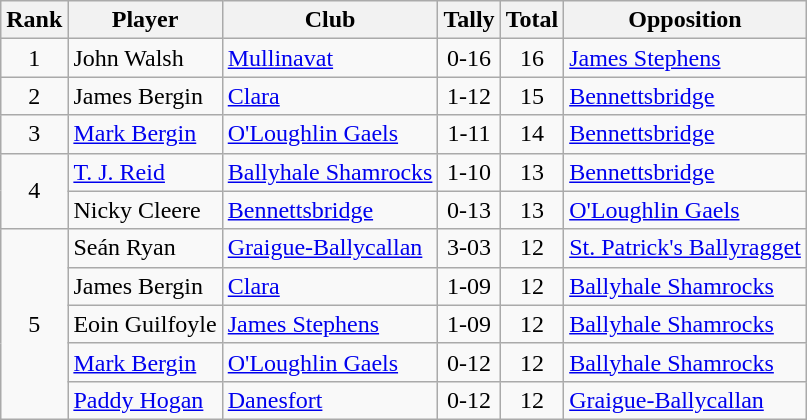<table class="wikitable">
<tr>
<th>Rank</th>
<th>Player</th>
<th>Club</th>
<th>Tally</th>
<th>Total</th>
<th>Opposition</th>
</tr>
<tr>
<td rowspan="1" style="text-align:center;">1</td>
<td>John Walsh</td>
<td><a href='#'>Mullinavat</a></td>
<td align=center>0-16</td>
<td align=center>16</td>
<td><a href='#'>James Stephens</a></td>
</tr>
<tr>
<td rowspan="1" style="text-align:center;">2</td>
<td>James Bergin</td>
<td><a href='#'>Clara</a></td>
<td align=center>1-12</td>
<td align=center>15</td>
<td><a href='#'>Bennettsbridge</a></td>
</tr>
<tr>
<td rowspan="1" style="text-align:center;">3</td>
<td><a href='#'>Mark Bergin</a></td>
<td><a href='#'>O'Loughlin Gaels</a></td>
<td align=center>1-11</td>
<td align=center>14</td>
<td><a href='#'>Bennettsbridge</a></td>
</tr>
<tr>
<td rowspan="2" style="text-align:center;">4</td>
<td><a href='#'>T. J. Reid</a></td>
<td><a href='#'>Ballyhale Shamrocks</a></td>
<td align=center>1-10</td>
<td align=center>13</td>
<td><a href='#'>Bennettsbridge</a></td>
</tr>
<tr>
<td>Nicky Cleere</td>
<td><a href='#'>Bennettsbridge</a></td>
<td align=center>0-13</td>
<td align=center>13</td>
<td><a href='#'>O'Loughlin Gaels</a></td>
</tr>
<tr>
<td rowspan="5" style="text-align:center;">5</td>
<td>Seán Ryan</td>
<td><a href='#'>Graigue-Ballycallan</a></td>
<td align=center>3-03</td>
<td align=center>12</td>
<td><a href='#'>St. Patrick's Ballyragget</a></td>
</tr>
<tr>
<td>James Bergin</td>
<td><a href='#'>Clara</a></td>
<td align=center>1-09</td>
<td align=center>12</td>
<td><a href='#'>Ballyhale Shamrocks</a></td>
</tr>
<tr>
<td>Eoin Guilfoyle</td>
<td><a href='#'>James Stephens</a></td>
<td align=center>1-09</td>
<td align=center>12</td>
<td><a href='#'>Ballyhale Shamrocks</a></td>
</tr>
<tr>
<td><a href='#'>Mark Bergin</a></td>
<td><a href='#'>O'Loughlin Gaels</a></td>
<td align=center>0-12</td>
<td align=center>12</td>
<td><a href='#'>Ballyhale Shamrocks</a></td>
</tr>
<tr>
<td><a href='#'>Paddy Hogan</a></td>
<td><a href='#'>Danesfort</a></td>
<td align=center>0-12</td>
<td align=center>12</td>
<td><a href='#'>Graigue-Ballycallan</a></td>
</tr>
</table>
